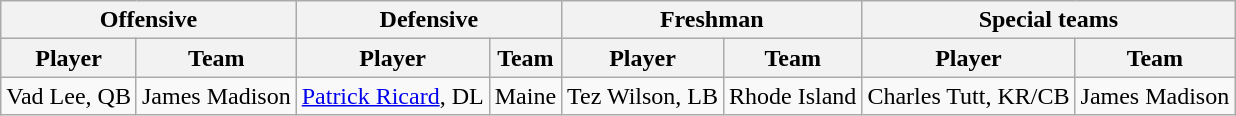<table class="wikitable" border="1">
<tr>
<th colspan="2">Offensive</th>
<th colspan="2">Defensive</th>
<th colspan="2">Freshman</th>
<th colspan="2">Special teams</th>
</tr>
<tr>
<th>Player</th>
<th>Team</th>
<th>Player</th>
<th>Team</th>
<th>Player</th>
<th>Team</th>
<th>Player</th>
<th>Team</th>
</tr>
<tr>
<td>Vad Lee, QB</td>
<td>James Madison</td>
<td><a href='#'>Patrick Ricard</a>, DL</td>
<td>Maine</td>
<td>Tez Wilson, LB</td>
<td>Rhode Island</td>
<td>Charles Tutt, KR/CB</td>
<td>James Madison</td>
</tr>
</table>
